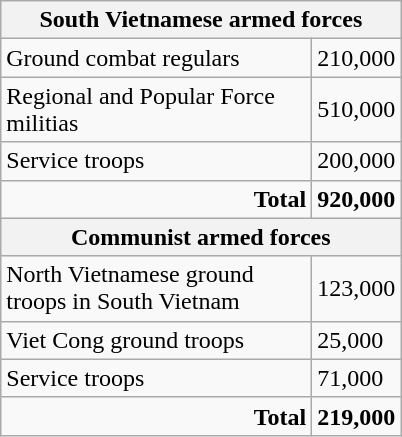<table class="wikitable floatright">
<tr>
<th colspan="2">South Vietnamese armed forces</th>
</tr>
<tr>
<td style="width:200px;">Ground combat regulars</td>
<td>210,000</td>
</tr>
<tr>
<td>Regional and Popular Force militias</td>
<td>510,000</td>
</tr>
<tr>
<td>Service troops</td>
<td>200,000</td>
</tr>
<tr>
<td style="text-align:right;"><strong>Total</strong></td>
<td><strong>920,000</strong></td>
</tr>
<tr>
<th colspan="2">Communist armed forces</th>
</tr>
<tr>
<td>North Vietnamese ground troops in South Vietnam</td>
<td>123,000</td>
</tr>
<tr>
<td>Viet Cong ground troops</td>
<td>25,000</td>
</tr>
<tr>
<td>Service troops</td>
<td>71,000</td>
</tr>
<tr>
<td style="text-align:right;"><strong>Total</strong></td>
<td><strong>219,000</strong></td>
</tr>
</table>
